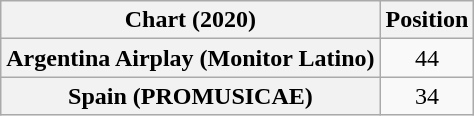<table class="wikitable plainrowheaders sortable" style="text-align:center">
<tr>
<th scope="col">Chart (2020)</th>
<th scope="col">Position</th>
</tr>
<tr>
<th scope="row">Argentina Airplay (Monitor Latino)</th>
<td>44</td>
</tr>
<tr>
<th scope="row">Spain (PROMUSICAE)</th>
<td>34</td>
</tr>
</table>
